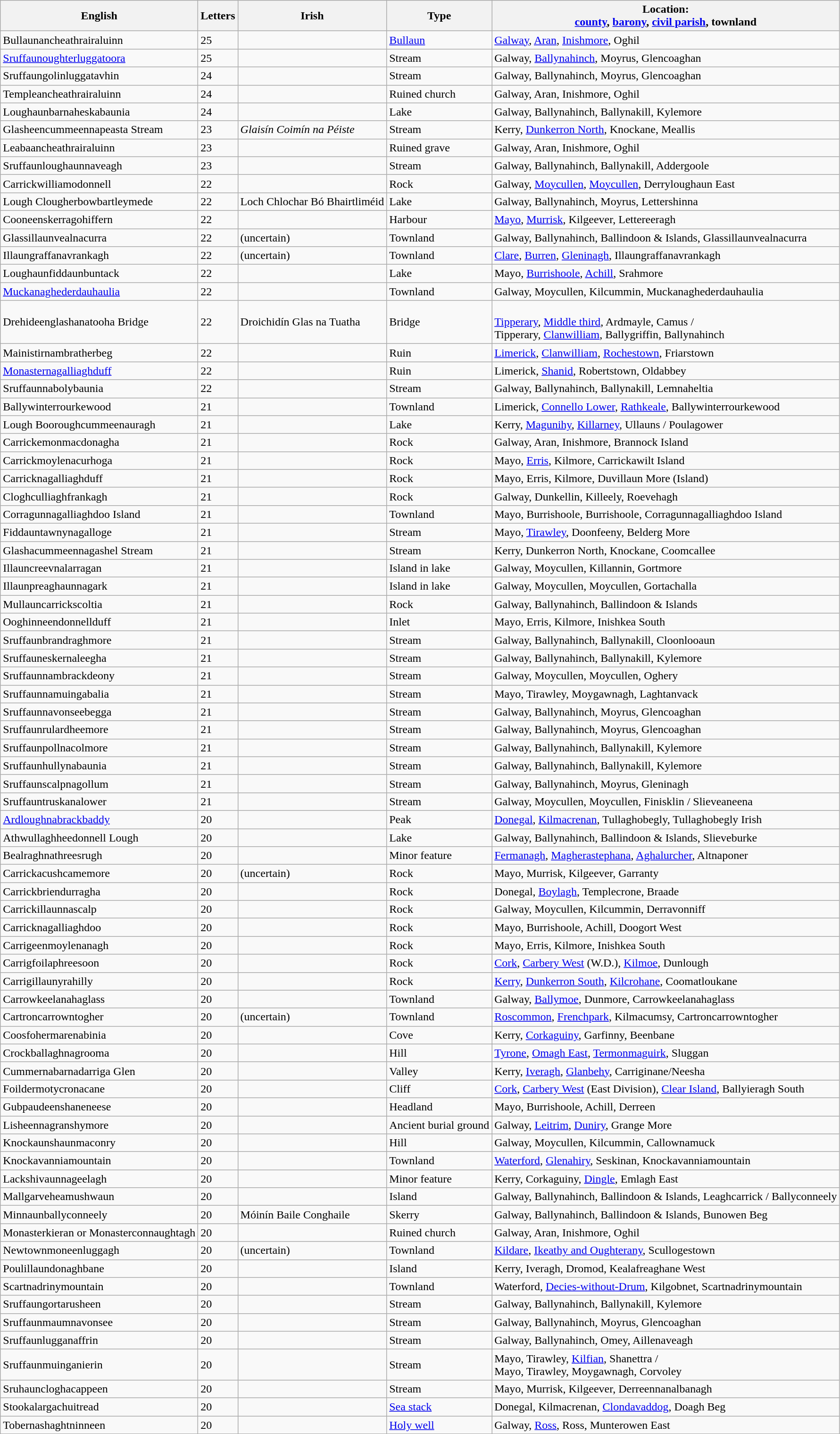<table class="wikitable sortable">
<tr>
<th>English</th>
<th>Letters</th>
<th>Irish</th>
<th>Type</th>
<th>Location:<br><a href='#'>county</a>, <a href='#'>barony</a>, <a href='#'>civil parish</a>, townland</th>
</tr>
<tr>
<td>Bullaunancheathrairaluinn</td>
<td>25</td>
<td></td>
<td><a href='#'>Bullaun</a></td>
<td><a href='#'>Galway</a>, <a href='#'>Aran</a>, <a href='#'>Inishmore</a>, Oghil</td>
</tr>
<tr>
<td><a href='#'>Sruffaunoughterluggatoora</a></td>
<td>25</td>
<td></td>
<td>Stream</td>
<td>Galway, <a href='#'>Ballynahinch</a>, Moyrus, Glencoaghan</td>
</tr>
<tr>
<td>Sruffaungolinluggatavhin</td>
<td>24</td>
<td></td>
<td>Stream</td>
<td>Galway, Ballynahinch, Moyrus, Glencoaghan</td>
</tr>
<tr>
<td>Templeancheathrairaluinn</td>
<td>24</td>
<td></td>
<td>Ruined church</td>
<td>Galway, Aran, Inishmore, Oghil</td>
</tr>
<tr>
<td>Loughaunbarnaheskabaunia</td>
<td>24</td>
<td></td>
<td>Lake</td>
<td>Galway, Ballynahinch, Ballynakill, Kylemore</td>
</tr>
<tr>
<td>Glasheencummeennapeasta Stream</td>
<td>23</td>
<td><em>Glaisín Coimín na Péiste</em></td>
<td>Stream</td>
<td>Kerry, <a href='#'>Dunkerron North</a>, Knockane, Meallis</td>
</tr>
<tr>
<td>Leabaancheathrairaluinn</td>
<td>23</td>
<td></td>
<td>Ruined grave</td>
<td>Galway, Aran, Inishmore, Oghil</td>
</tr>
<tr>
<td>Sruffaunloughaunnaveagh</td>
<td>23</td>
<td></td>
<td>Stream</td>
<td>Galway, Ballynahinch, Ballynakill, Addergoole</td>
</tr>
<tr>
<td>Carrickwilliamodonnell</td>
<td>22</td>
<td></td>
<td>Rock</td>
<td>Galway, <a href='#'>Moycullen</a>, <a href='#'>Moycullen</a>, Derryloughaun East</td>
</tr>
<tr>
<td>Lough Clougherbowbartleymede</td>
<td>22</td>
<td>Loch Chlochar Bó Bhairtliméid</td>
<td>Lake</td>
<td>Galway, Ballynahinch, Moyrus, Lettershinna</td>
</tr>
<tr>
<td>Cooneenskerragohiffern</td>
<td>22</td>
<td></td>
<td>Harbour</td>
<td><a href='#'>Mayo</a>, <a href='#'>Murrisk</a>, Kilgeever, Lettereeragh</td>
</tr>
<tr>
<td>Glassillaunvealnacurra</td>
<td>22</td>
<td> (uncertain)</td>
<td>Townland</td>
<td>Galway, Ballynahinch, Ballindoon & Islands, Glassillaunvealnacurra</td>
</tr>
<tr>
<td>Illaungraffanavrankagh</td>
<td>22</td>
<td>(uncertain)</td>
<td>Townland</td>
<td><a href='#'>Clare</a>, <a href='#'>Burren</a>, <a href='#'>Gleninagh</a>, Illaungraffanavrankagh</td>
</tr>
<tr>
<td>Loughaunfiddaunbuntack</td>
<td>22</td>
<td></td>
<td>Lake</td>
<td>Mayo, <a href='#'>Burrishoole</a>, <a href='#'>Achill</a>, Srahmore</td>
</tr>
<tr>
<td><a href='#'>Muckanaghederdauhaulia</a></td>
<td>22</td>
<td></td>
<td>Townland</td>
<td>Galway, Moycullen, Kilcummin, Muckanaghederdauhaulia</td>
</tr>
<tr>
<td>Drehideenglashanatooha Bridge</td>
<td>22</td>
<td>Droichidín Glas na Tuatha</td>
<td>Bridge</td>
<td><br><a href='#'>Tipperary</a>, <a href='#'>Middle third</a>, Ardmayle, Camus /<br>
Tipperary, <a href='#'>Clanwilliam</a>, Ballygriffin, Ballynahinch</td>
</tr>
<tr>
<td>Mainistirnambratherbeg</td>
<td>22</td>
<td></td>
<td>Ruin</td>
<td><a href='#'>Limerick</a>, <a href='#'>Clanwilliam</a>, <a href='#'>Rochestown</a>, Friarstown</td>
</tr>
<tr>
<td><a href='#'>Monasternagalliaghduff</a></td>
<td>22</td>
<td></td>
<td>Ruin</td>
<td>Limerick, <a href='#'>Shanid</a>, Robertstown, Oldabbey</td>
</tr>
<tr>
<td>Sruffaunnabolybaunia</td>
<td>22</td>
<td></td>
<td>Stream</td>
<td>Galway, Ballynahinch, Ballynakill, Lemnaheltia</td>
</tr>
<tr>
<td>Ballywinterrourkewood</td>
<td>21</td>
<td></td>
<td>Townland</td>
<td>Limerick, <a href='#'>Connello Lower</a>, <a href='#'>Rathkeale</a>, Ballywinterrourkewood</td>
</tr>
<tr>
<td>Lough Booroughcummeenauragh</td>
<td>21</td>
<td></td>
<td>Lake</td>
<td>Kerry, <a href='#'>Magunihy</a>, <a href='#'>Killarney</a>, Ullauns / Poulagower</td>
</tr>
<tr>
<td>Carrickemonmacdonagha</td>
<td>21</td>
<td></td>
<td>Rock</td>
<td>Galway, Aran, Inishmore, Brannock Island</td>
</tr>
<tr>
<td>Carrickmoylenacurhoga</td>
<td>21</td>
<td></td>
<td>Rock</td>
<td>Mayo, <a href='#'>Erris</a>, Kilmore, Carrickawilt Island</td>
</tr>
<tr>
<td>Carricknagalliaghduff</td>
<td>21</td>
<td></td>
<td>Rock</td>
<td>Mayo, Erris, Kilmore, Duvillaun More (Island)</td>
</tr>
<tr>
<td>Cloghculliaghfrankagh</td>
<td>21</td>
<td></td>
<td>Rock</td>
<td>Galway, Dunkellin, Killeely, Roevehagh</td>
</tr>
<tr>
<td>Corragunnagalliaghdoo Island</td>
<td>21</td>
<td></td>
<td>Townland</td>
<td>Mayo, Burrishoole, Burrishoole, Corragunnagalliaghdoo Island</td>
</tr>
<tr>
<td>Fiddauntawnynagalloge</td>
<td>21</td>
<td></td>
<td>Stream</td>
<td>Mayo, <a href='#'>Tirawley</a>, Doonfeeny, Belderg More</td>
</tr>
<tr>
<td>Glashacummeennagashel Stream</td>
<td>21</td>
<td></td>
<td>Stream</td>
<td>Kerry, Dunkerron North, Knockane, Coomcallee</td>
</tr>
<tr>
<td>Illauncreevnalarragan</td>
<td>21</td>
<td></td>
<td>Island in lake</td>
<td>Galway, Moycullen, Killannin, Gortmore</td>
</tr>
<tr>
<td>Illaunpreaghaunnagark</td>
<td>21</td>
<td></td>
<td>Island in lake</td>
<td>Galway, Moycullen, Moycullen, Gortachalla</td>
</tr>
<tr>
<td>Mullauncarrickscoltia</td>
<td>21</td>
<td></td>
<td>Rock</td>
<td>Galway, Ballynahinch, Ballindoon & Islands</td>
</tr>
<tr>
<td>Ooghinneendonnellduff</td>
<td>21</td>
<td></td>
<td>Inlet</td>
<td>Mayo, Erris, Kilmore, Inishkea South</td>
</tr>
<tr>
<td>Sruffaunbrandraghmore</td>
<td>21</td>
<td></td>
<td>Stream</td>
<td>Galway, Ballynahinch, Ballynakill, Cloonlooaun</td>
</tr>
<tr>
<td>Sruffauneskernaleegha</td>
<td>21</td>
<td></td>
<td>Stream</td>
<td>Galway, Ballynahinch, Ballynakill, Kylemore</td>
</tr>
<tr>
<td>Sruffaunnambrackdeony</td>
<td>21</td>
<td></td>
<td>Stream</td>
<td>Galway, Moycullen, Moycullen, Oghery</td>
</tr>
<tr>
<td>Sruffaunnamuingabalia</td>
<td>21</td>
<td></td>
<td>Stream</td>
<td>Mayo, Tirawley, Moygawnagh, Laghtanvack</td>
</tr>
<tr>
<td>Sruffaunnavonseebegga</td>
<td>21</td>
<td></td>
<td>Stream</td>
<td>Galway, Ballynahinch, Moyrus, Glencoaghan</td>
</tr>
<tr>
<td>Sruffaunrulardheemore</td>
<td>21</td>
<td></td>
<td>Stream</td>
<td>Galway, Ballynahinch, Moyrus, Glencoaghan</td>
</tr>
<tr>
<td>Sruffaunpollnacolmore</td>
<td>21</td>
<td></td>
<td>Stream</td>
<td>Galway, Ballynahinch, Ballynakill, Kylemore</td>
</tr>
<tr>
<td>Sruffaunhullynabaunia</td>
<td>21</td>
<td></td>
<td>Stream</td>
<td>Galway, Ballynahinch, Ballynakill, Kylemore</td>
</tr>
<tr>
<td>Sruffaunscalpnagollum</td>
<td>21</td>
<td></td>
<td>Stream</td>
<td>Galway, Ballynahinch, Moyrus, Gleninagh</td>
</tr>
<tr>
<td>Sruffauntruskanalower</td>
<td>21</td>
<td></td>
<td>Stream</td>
<td>Galway, Moycullen, Moycullen, Finisklin  / Slieveaneena</td>
</tr>
<tr>
<td><a href='#'>Ardloughnabrackbaddy</a></td>
<td>20</td>
<td></td>
<td>Peak</td>
<td><a href='#'>Donegal</a>, <a href='#'>Kilmacrenan</a>, Tullaghobegly, Tullaghobegly Irish</td>
</tr>
<tr>
<td>Athwullaghheedonnell Lough</td>
<td>20</td>
<td></td>
<td>Lake</td>
<td>Galway, Ballynahinch, Ballindoon & Islands, Slieveburke</td>
</tr>
<tr>
<td>Bealraghnathreesrugh</td>
<td>20</td>
<td></td>
<td>Minor feature</td>
<td><a href='#'>Fermanagh</a>, <a href='#'>Magherastephana</a>, <a href='#'>Aghalurcher</a>, Altnaponer</td>
</tr>
<tr>
<td>Carrickacushcamemore</td>
<td>20</td>
<td>(uncertain)</td>
<td>Rock</td>
<td>Mayo, Murrisk, Kilgeever, Garranty</td>
</tr>
<tr>
<td>Carrickbriendurragha</td>
<td>20</td>
<td></td>
<td>Rock</td>
<td>Donegal, <a href='#'>Boylagh</a>, Templecrone, Braade</td>
</tr>
<tr>
<td>Carrickillaunnascalp</td>
<td>20</td>
<td></td>
<td>Rock</td>
<td>Galway, Moycullen, Kilcummin, Derravonniff</td>
</tr>
<tr>
<td>Carricknagalliaghdoo</td>
<td>20</td>
<td></td>
<td>Rock</td>
<td>Mayo, Burrishoole, Achill, Doogort West</td>
</tr>
<tr>
<td>Carrigeenmoylenanagh</td>
<td>20</td>
<td></td>
<td>Rock</td>
<td>Mayo, Erris, Kilmore, Inishkea South</td>
</tr>
<tr>
<td>Carrigfoilaphreesoon</td>
<td>20</td>
<td></td>
<td>Rock</td>
<td><a href='#'>Cork</a>, <a href='#'>Carbery West</a> (W.D.), <a href='#'>Kilmoe</a>, Dunlough</td>
</tr>
<tr>
<td>Carrigillaunyrahilly</td>
<td>20</td>
<td></td>
<td>Rock</td>
<td><a href='#'>Kerry</a>, <a href='#'>Dunkerron South</a>, <a href='#'>Kilcrohane</a>, Coomatloukane</td>
</tr>
<tr>
<td>Carrowkeelanahaglass</td>
<td>20</td>
<td></td>
<td>Townland</td>
<td>Galway, <a href='#'>Ballymoe</a>, Dunmore, Carrowkeelanahaglass</td>
</tr>
<tr>
<td>Cartroncarrowntogher</td>
<td>20</td>
<td>(uncertain)</td>
<td>Townland</td>
<td><a href='#'>Roscommon</a>, <a href='#'>Frenchpark</a>, Kilmacumsy, Cartroncarrowntogher</td>
</tr>
<tr>
<td>Coosfohermarenabinia</td>
<td>20</td>
<td></td>
<td>Cove</td>
<td>Kerry, <a href='#'>Corkaguiny</a>, Garfinny, Beenbane</td>
</tr>
<tr>
<td>Crockballaghnagrooma</td>
<td>20</td>
<td></td>
<td>Hill</td>
<td><a href='#'>Tyrone</a>, <a href='#'>Omagh East</a>, <a href='#'>Termonmaguirk</a>, Sluggan</td>
</tr>
<tr>
<td>Cummernabarnadarriga Glen</td>
<td>20</td>
<td></td>
<td>Valley</td>
<td>Kerry, <a href='#'>Iveragh</a>, <a href='#'>Glanbehy</a>, Carriginane/Neesha</td>
</tr>
<tr>
<td>Foildermotycronacane</td>
<td>20</td>
<td></td>
<td>Cliff</td>
<td><a href='#'>Cork</a>, <a href='#'>Carbery West</a> (East Division), <a href='#'>Clear Island</a>, Ballyieragh South</td>
</tr>
<tr>
<td>Gubpaudeenshaneneese</td>
<td>20</td>
<td></td>
<td>Headland</td>
<td>Mayo, Burrishoole, Achill, Derreen</td>
</tr>
<tr>
<td>Lisheennagranshymore</td>
<td>20</td>
<td></td>
<td>Ancient burial ground</td>
<td>Galway, <a href='#'>Leitrim</a>, <a href='#'>Duniry</a>, Grange More</td>
</tr>
<tr>
<td>Knockaunshaunmaconry</td>
<td>20</td>
<td></td>
<td>Hill</td>
<td>Galway, Moycullen, Kilcummin, Callownamuck</td>
</tr>
<tr>
<td>Knockavanniamountain</td>
<td>20</td>
<td></td>
<td>Townland</td>
<td><a href='#'>Waterford</a>, <a href='#'>Glenahiry</a>, Seskinan, Knockavanniamountain</td>
</tr>
<tr>
<td>Lackshivaunnageelagh</td>
<td>20</td>
<td></td>
<td>Minor feature</td>
<td>Kerry, Corkaguiny, <a href='#'>Dingle</a>, Emlagh East</td>
</tr>
<tr>
<td>Mallgarveheamushwaun</td>
<td>20</td>
<td></td>
<td>Island</td>
<td>Galway, Ballynahinch, Ballindoon & Islands, Leaghcarrick / Ballyconneely</td>
</tr>
<tr>
<td>Minnaunballyconneely</td>
<td>20</td>
<td>Móinín Baile Conghaile</td>
<td>Skerry</td>
<td>Galway, Ballynahinch, Ballindoon & Islands, Bunowen Beg</td>
</tr>
<tr>
<td>Monasterkieran or Monasterconnaughtagh</td>
<td>20</td>
<td></td>
<td>Ruined church</td>
<td>Galway, Aran, Inishmore, Oghil</td>
</tr>
<tr>
<td>Newtownmoneenluggagh</td>
<td>20</td>
<td>(uncertain)</td>
<td>Townland</td>
<td><a href='#'>Kildare</a>, <a href='#'>Ikeathy and Oughterany</a>, Scullogestown</td>
</tr>
<tr>
<td>Poulillaundonaghbane</td>
<td>20</td>
<td></td>
<td>Island</td>
<td>Kerry, Iveragh, Dromod, Kealafreaghane West</td>
</tr>
<tr>
<td>Scartnadrinymountain</td>
<td>20</td>
<td></td>
<td>Townland</td>
<td>Waterford, <a href='#'>Decies-without-Drum</a>, Kilgobnet, Scartnadrinymountain</td>
</tr>
<tr>
<td>Sruffaungortarusheen</td>
<td>20</td>
<td></td>
<td>Stream</td>
<td>Galway, Ballynahinch, Ballynakill, Kylemore</td>
</tr>
<tr>
<td>Sruffaunmaumnavonsee</td>
<td>20</td>
<td></td>
<td>Stream</td>
<td>Galway, Ballynahinch, Moyrus, Glencoaghan</td>
</tr>
<tr>
<td>Sruffaunlugganaffrin</td>
<td>20</td>
<td></td>
<td>Stream</td>
<td>Galway, Ballynahinch, Omey, Aillenaveagh</td>
</tr>
<tr>
<td>Sruffaunmuinganierin</td>
<td>20</td>
<td></td>
<td>Stream</td>
<td>Mayo, Tirawley, <a href='#'>Kilfian</a>, Shanettra /<br>Mayo, Tirawley, Moygawnagh, Corvoley</td>
</tr>
<tr>
<td>Sruhauncloghacappeen</td>
<td>20</td>
<td></td>
<td>Stream</td>
<td>Mayo, Murrisk, Kilgeever, Derreennanalbanagh</td>
</tr>
<tr>
<td>Stookalargachuitread</td>
<td>20</td>
<td></td>
<td><a href='#'>Sea stack</a></td>
<td>Donegal, Kilmacrenan, <a href='#'>Clondavaddog</a>, Doagh Beg</td>
</tr>
<tr>
<td>Tobernashaghtninneen</td>
<td>20</td>
<td></td>
<td><a href='#'>Holy well</a></td>
<td>Galway, <a href='#'>Ross</a>, Ross, Munterowen East</td>
</tr>
</table>
